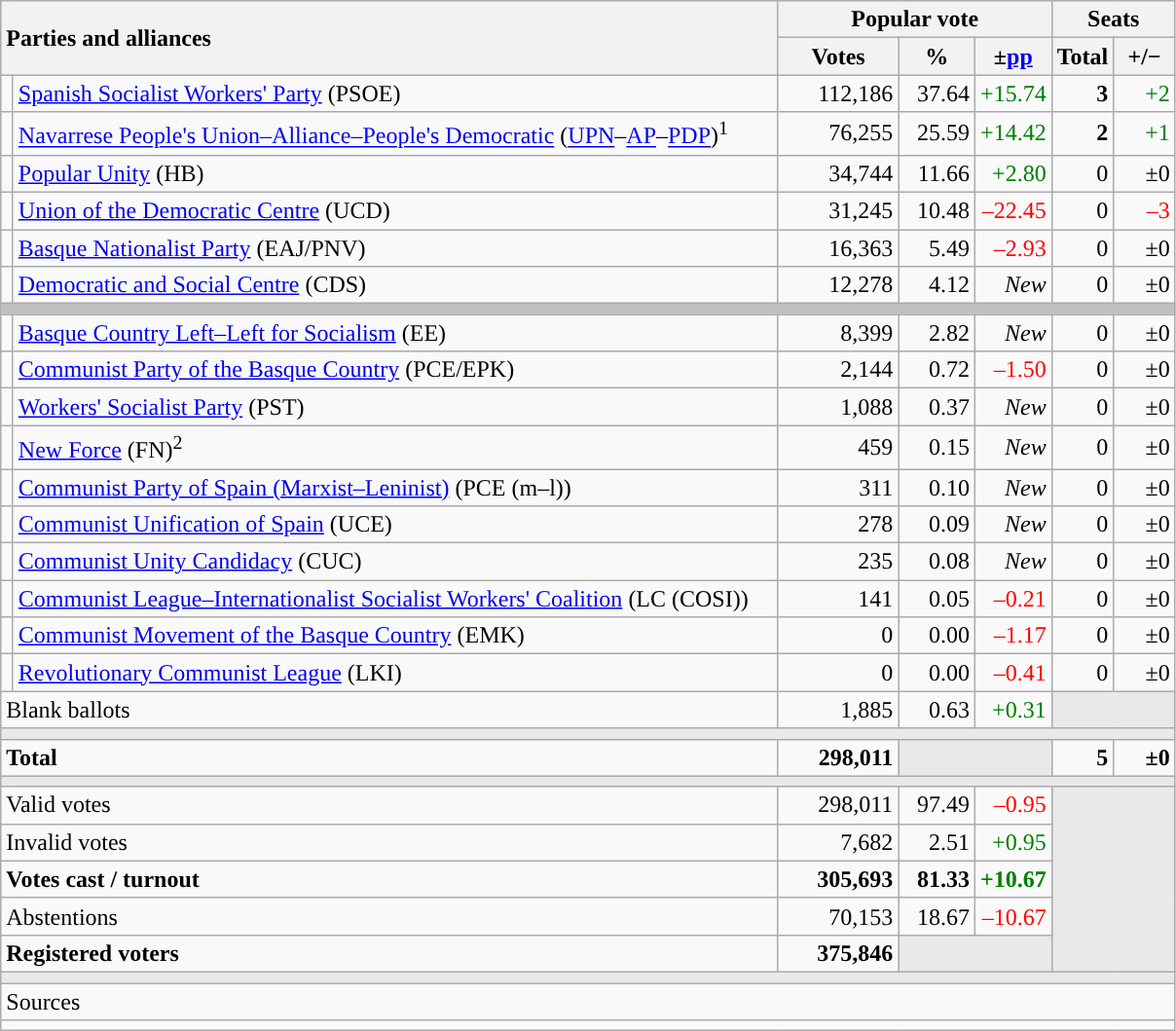<table class="wikitable" style="text-align:right;">
<tr>
<th style="text-align:left;" rowspan="2" colspan="2" width="525">Parties and alliances</th>
<th colspan="3">Popular vote</th>
<th colspan="2">Seats</th>
</tr>
<tr>
<th width="75">Votes</th>
<th width="45">%</th>
<th width="45">±<a href='#'>pp</a></th>
<th width="35">Total</th>
<th width="35">+/−</th>
</tr>
<tr>
<td width="1" style="color:inherit;background:"></td>
<td align="left"><a href='#'>Spanish Socialist Workers' Party</a> (PSOE)</td>
<td>112,186</td>
<td>37.64</td>
<td style="color:green;">+15.74</td>
<td><strong>3</strong></td>
<td style="color:green;">+2</td>
</tr>
<tr>
<td style="color:inherit;background:"></td>
<td align="left"><a href='#'>Navarrese People's Union–Alliance–People's Democratic</a> (<a href='#'>UPN</a>–<a href='#'>AP</a>–<a href='#'>PDP</a>)<sup>1</sup></td>
<td>76,255</td>
<td>25.59</td>
<td style="color:green;">+14.42</td>
<td><strong>2</strong></td>
<td style="color:green;">+1</td>
</tr>
<tr>
<td style="color:inherit;background:"></td>
<td align="left"><a href='#'>Popular Unity</a> (HB)</td>
<td>34,744</td>
<td>11.66</td>
<td style="color:green;">+2.80</td>
<td>0</td>
<td>±0</td>
</tr>
<tr>
<td style="color:inherit;background:"></td>
<td align="left"><a href='#'>Union of the Democratic Centre</a> (UCD)</td>
<td>31,245</td>
<td>10.48</td>
<td style="color:red;">–22.45</td>
<td>0</td>
<td style="color:red;">–3</td>
</tr>
<tr>
<td style="color:inherit;background:"></td>
<td align="left"><a href='#'>Basque Nationalist Party</a> (EAJ/PNV)</td>
<td>16,363</td>
<td>5.49</td>
<td style="color:red;">–2.93</td>
<td>0</td>
<td>±0</td>
</tr>
<tr>
<td style="color:inherit;background:"></td>
<td align="left"><a href='#'>Democratic and Social Centre</a> (CDS)</td>
<td>12,278</td>
<td>4.12</td>
<td><em>New</em></td>
<td>0</td>
<td>±0</td>
</tr>
<tr>
<td colspan="7" bgcolor="#C0C0C0"></td>
</tr>
<tr>
<td style="color:inherit;background:"></td>
<td align="left"><a href='#'>Basque Country Left–Left for Socialism</a> (EE)</td>
<td>8,399</td>
<td>2.82</td>
<td><em>New</em></td>
<td>0</td>
<td>±0</td>
</tr>
<tr>
<td style="color:inherit;background:"></td>
<td align="left"><a href='#'>Communist Party of the Basque Country</a> (PCE/EPK)</td>
<td>2,144</td>
<td>0.72</td>
<td style="color:red;">–1.50</td>
<td>0</td>
<td>±0</td>
</tr>
<tr>
<td style="color:inherit;background:"></td>
<td align="left"><a href='#'>Workers' Socialist Party</a> (PST)</td>
<td>1,088</td>
<td>0.37</td>
<td><em>New</em></td>
<td>0</td>
<td>±0</td>
</tr>
<tr>
<td style="color:inherit;background:"></td>
<td align="left"><a href='#'>New Force</a> (FN)<sup>2</sup></td>
<td>459</td>
<td>0.15</td>
<td><em>New</em></td>
<td>0</td>
<td>±0</td>
</tr>
<tr>
<td style="color:inherit;background:"></td>
<td align="left"><a href='#'>Communist Party of Spain (Marxist–Leninist)</a> (PCE (m–l))</td>
<td>311</td>
<td>0.10</td>
<td><em>New</em></td>
<td>0</td>
<td>±0</td>
</tr>
<tr>
<td style="color:inherit;background:"></td>
<td align="left"><a href='#'>Communist Unification of Spain</a> (UCE)</td>
<td>278</td>
<td>0.09</td>
<td><em>New</em></td>
<td>0</td>
<td>±0</td>
</tr>
<tr>
<td style="color:inherit;background:"></td>
<td align="left"><a href='#'>Communist Unity Candidacy</a> (CUC)</td>
<td>235</td>
<td>0.08</td>
<td><em>New</em></td>
<td>0</td>
<td>±0</td>
</tr>
<tr>
<td style="color:inherit;background:"></td>
<td align="left"><a href='#'>Communist League–Internationalist Socialist Workers' Coalition</a> (LC (COSI))</td>
<td>141</td>
<td>0.05</td>
<td style="color:red;">–0.21</td>
<td>0</td>
<td>±0</td>
</tr>
<tr>
<td style="color:inherit;background:"></td>
<td align="left"><a href='#'>Communist Movement of the Basque Country</a> (EMK)</td>
<td>0</td>
<td>0.00</td>
<td style="color:red;">–1.17</td>
<td>0</td>
<td>±0</td>
</tr>
<tr>
<td style="color:inherit;background:"></td>
<td align="left"><a href='#'>Revolutionary Communist League</a> (LKI)</td>
<td>0</td>
<td>0.00</td>
<td style="color:red;">–0.41</td>
<td>0</td>
<td>±0</td>
</tr>
<tr>
<td align="left" colspan="2">Blank ballots</td>
<td>1,885</td>
<td>0.63</td>
<td style="color:green;">+0.31</td>
<td bgcolor="#E9E9E9" colspan="2"></td>
</tr>
<tr>
<td colspan="7" bgcolor="#E9E9E9"></td>
</tr>
<tr style="font-weight:bold;">
<td align="left" colspan="2">Total</td>
<td>298,011</td>
<td bgcolor="#E9E9E9" colspan="2"></td>
<td>5</td>
<td>±0</td>
</tr>
<tr>
<td colspan="7" bgcolor="#E9E9E9"></td>
</tr>
<tr>
<td align="left" colspan="2">Valid votes</td>
<td>298,011</td>
<td>97.49</td>
<td style="color:red;">–0.95</td>
<td bgcolor="#E9E9E9" colspan="2" rowspan="5"></td>
</tr>
<tr>
<td align="left" colspan="2">Invalid votes</td>
<td>7,682</td>
<td>2.51</td>
<td style="color:green;">+0.95</td>
</tr>
<tr style="font-weight:bold;">
<td align="left" colspan="2">Votes cast / turnout</td>
<td>305,693</td>
<td>81.33</td>
<td style="color:green;">+10.67</td>
</tr>
<tr>
<td align="left" colspan="2">Abstentions</td>
<td>70,153</td>
<td>18.67</td>
<td style="color:red;">–10.67</td>
</tr>
<tr style="font-weight:bold;">
<td align="left" colspan="2">Registered voters</td>
<td>375,846</td>
<td bgcolor="#E9E9E9" colspan="2"></td>
</tr>
<tr>
<td colspan="7" bgcolor="#E9E9E9"></td>
</tr>
<tr>
<td align="left" colspan="7">Sources</td>
</tr>
<tr>
<td colspan="7" style="text-align:left; max-width:790px;"></td>
</tr>
</table>
